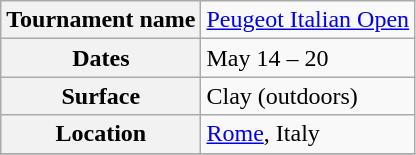<table class="wikitable">
<tr>
<th>Tournament name</th>
<td><a href='#'>Peugeot Italian Open</a></td>
</tr>
<tr>
<th>Dates</th>
<td>May 14 – 20</td>
</tr>
<tr>
<th>Surface</th>
<td>Clay (outdoors)</td>
</tr>
<tr>
<th>Location</th>
<td><a href='#'>Rome</a>, Italy</td>
</tr>
<tr>
</tr>
</table>
